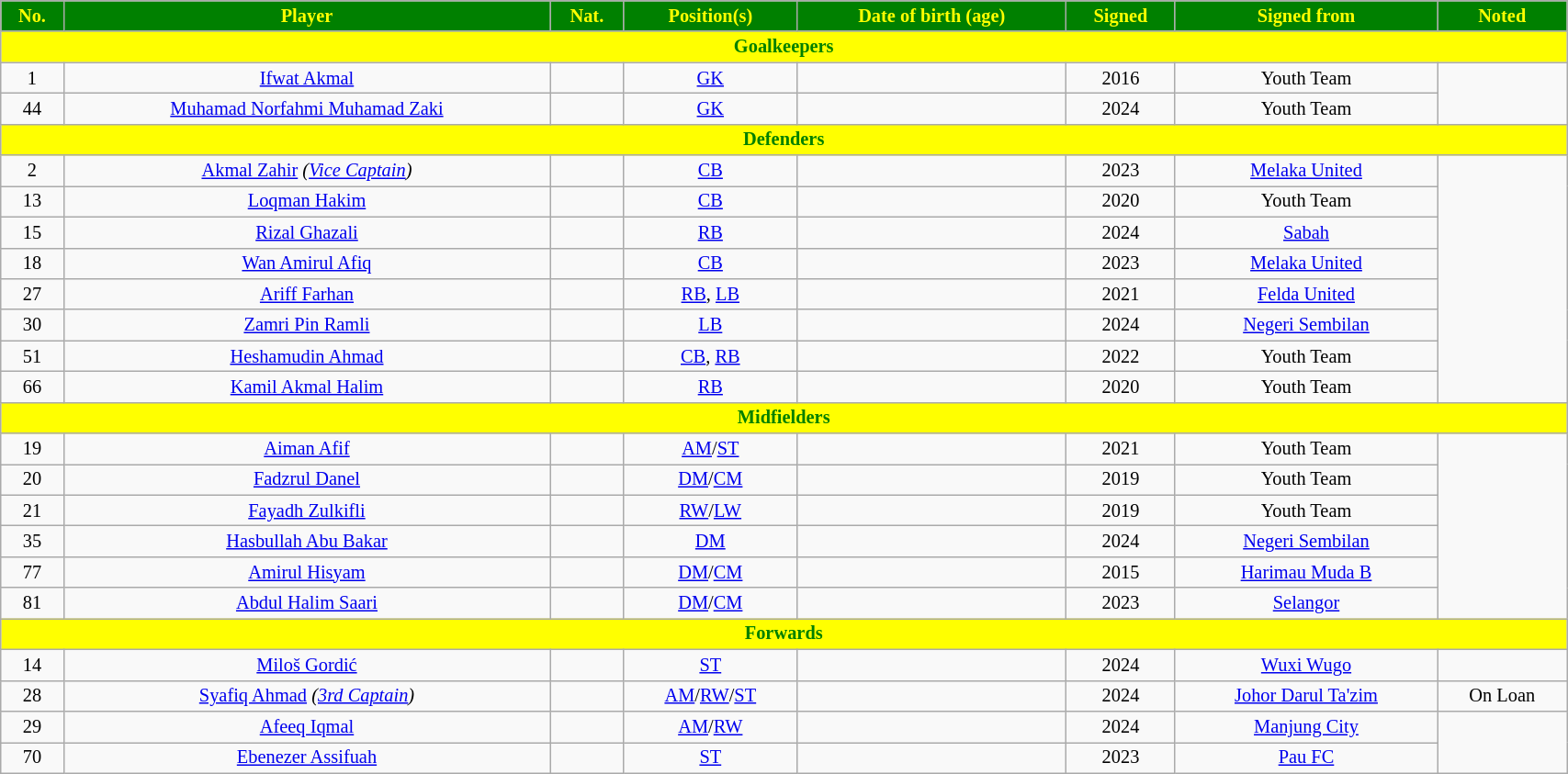<table class="wikitable" style="text-align:center;font-size:85%;width:90%">
<tr>
<th style="background:green;color:yellow;text-align:center;width:10x";>No.</th>
<th style="background:green;color:yellow;text-align:center;width:160x";>Player</th>
<th style="background:green;color:yellow;text-align:center;width:20x";>Nat.</th>
<th style="background:green;color:yellow;text-align:center;width:80x";>Position(s)</th>
<th style="background:green;color:yellow;text-align:center;width:180x";>Date of birth (age)</th>
<th style="background:green;color:yellow;text-align:center;width:30x";>Signed</th>
<th style="background:green;color:yellow;text-align:center;width:180x";>Signed from</th>
<th style="background:green;color:yellow;text-align:center;width:30x";>Noted</th>
</tr>
<tr>
<th colspan="9" style="background:yellow;color:green;text-align:center">Goalkeepers</th>
</tr>
<tr>
<td>1</td>
<td><a href='#'>Ifwat Akmal</a></td>
<td></td>
<td><a href='#'>GK</a></td>
<td></td>
<td>2016</td>
<td>Youth Team</td>
</tr>
<tr>
<td>44</td>
<td><a href='#'>Muhamad Norfahmi Muhamad Zaki</a></td>
<td></td>
<td><a href='#'>GK</a></td>
<td></td>
<td>2024</td>
<td>Youth Team</td>
</tr>
<tr>
<th colspan="9" style="background:yellow;color:green;text-align:center">Defenders</th>
</tr>
<tr>
<td>2</td>
<td><a href='#'>Akmal Zahir</a> <em>(<a href='#'>Vice Captain</a>)</em></td>
<td></td>
<td><a href='#'>CB</a></td>
<td></td>
<td>2023</td>
<td> <a href='#'>Melaka United</a></td>
</tr>
<tr>
<td>13</td>
<td><a href='#'>Loqman Hakim</a></td>
<td></td>
<td><a href='#'>CB</a></td>
<td></td>
<td>2020</td>
<td>Youth Team</td>
</tr>
<tr>
<td>15</td>
<td><a href='#'>Rizal Ghazali</a></td>
<td></td>
<td><a href='#'>RB</a></td>
<td></td>
<td>2024</td>
<td> <a href='#'>Sabah</a></td>
</tr>
<tr>
<td>18</td>
<td><a href='#'>Wan Amirul Afiq</a></td>
<td></td>
<td><a href='#'>CB</a></td>
<td></td>
<td>2023</td>
<td> <a href='#'>Melaka United</a></td>
</tr>
<tr>
<td>27</td>
<td><a href='#'>Ariff Farhan</a></td>
<td></td>
<td><a href='#'>RB</a>, <a href='#'>LB</a></td>
<td></td>
<td>2021</td>
<td> <a href='#'>Felda United</a></td>
</tr>
<tr>
<td>30</td>
<td><a href='#'>Zamri Pin Ramli</a></td>
<td></td>
<td><a href='#'>LB</a></td>
<td></td>
<td>2024</td>
<td> <a href='#'>Negeri Sembilan</a></td>
</tr>
<tr>
<td>51</td>
<td><a href='#'>Heshamudin Ahmad</a></td>
<td></td>
<td><a href='#'>CB</a>, <a href='#'>RB</a></td>
<td></td>
<td>2022</td>
<td>Youth Team</td>
</tr>
<tr>
<td>66</td>
<td><a href='#'>Kamil Akmal Halim</a></td>
<td></td>
<td><a href='#'>RB</a></td>
<td></td>
<td>2020</td>
<td>Youth Team</td>
</tr>
<tr>
<th colspan="9" style="background:yellow;color:green;text-align:center">Midfielders</th>
</tr>
<tr>
<td>19</td>
<td><a href='#'>Aiman Afif</a></td>
<td></td>
<td><a href='#'>AM</a>/<a href='#'>ST</a></td>
<td></td>
<td>2021</td>
<td>Youth Team</td>
</tr>
<tr>
<td>20</td>
<td><a href='#'>Fadzrul Danel</a></td>
<td></td>
<td><a href='#'>DM</a>/<a href='#'>CM</a></td>
<td></td>
<td>2019</td>
<td>Youth Team</td>
</tr>
<tr>
<td>21</td>
<td><a href='#'>Fayadh Zulkifli</a></td>
<td></td>
<td><a href='#'>RW</a>/<a href='#'>LW</a></td>
<td></td>
<td>2019</td>
<td>Youth Team</td>
</tr>
<tr>
<td>35</td>
<td><a href='#'>Hasbullah Abu Bakar</a></td>
<td></td>
<td><a href='#'>DM</a></td>
<td></td>
<td>2024</td>
<td> <a href='#'>Negeri Sembilan</a></td>
</tr>
<tr>
<td>77</td>
<td><a href='#'>Amirul Hisyam</a></td>
<td></td>
<td><a href='#'>DM</a>/<a href='#'>CM</a></td>
<td></td>
<td>2015</td>
<td> <a href='#'>Harimau Muda B</a></td>
</tr>
<tr>
<td>81</td>
<td><a href='#'>Abdul Halim Saari</a></td>
<td></td>
<td><a href='#'>DM</a>/<a href='#'>CM</a></td>
<td></td>
<td>2023</td>
<td> <a href='#'>Selangor</a></td>
</tr>
<tr>
<th colspan="9" style="background:yellow;color:green;text-align:center">Forwards</th>
</tr>
<tr>
<td>14</td>
<td><a href='#'>Miloš Gordić</a></td>
<td></td>
<td><a href='#'>ST</a></td>
<td></td>
<td>2024</td>
<td> <a href='#'>Wuxi Wugo</a></td>
</tr>
<tr>
<td>28</td>
<td><a href='#'>Syafiq Ahmad</a> <em>(<a href='#'>3rd Captain</a>)</em></td>
<td></td>
<td><a href='#'>AM</a>/<a href='#'>RW</a>/<a href='#'>ST</a></td>
<td></td>
<td>2024</td>
<td> <a href='#'>Johor Darul Ta'zim</a></td>
<td>On Loan</td>
</tr>
<tr>
<td>29</td>
<td><a href='#'>Afeeq Iqmal</a></td>
<td></td>
<td><a href='#'>AM</a>/<a href='#'>RW</a></td>
<td></td>
<td>2024</td>
<td> <a href='#'>Manjung City</a></td>
</tr>
<tr>
<td>70</td>
<td><a href='#'>Ebenezer Assifuah</a></td>
<td></td>
<td><a href='#'>ST</a></td>
<td></td>
<td>2023</td>
<td> <a href='#'>Pau FC</a></td>
</tr>
</table>
